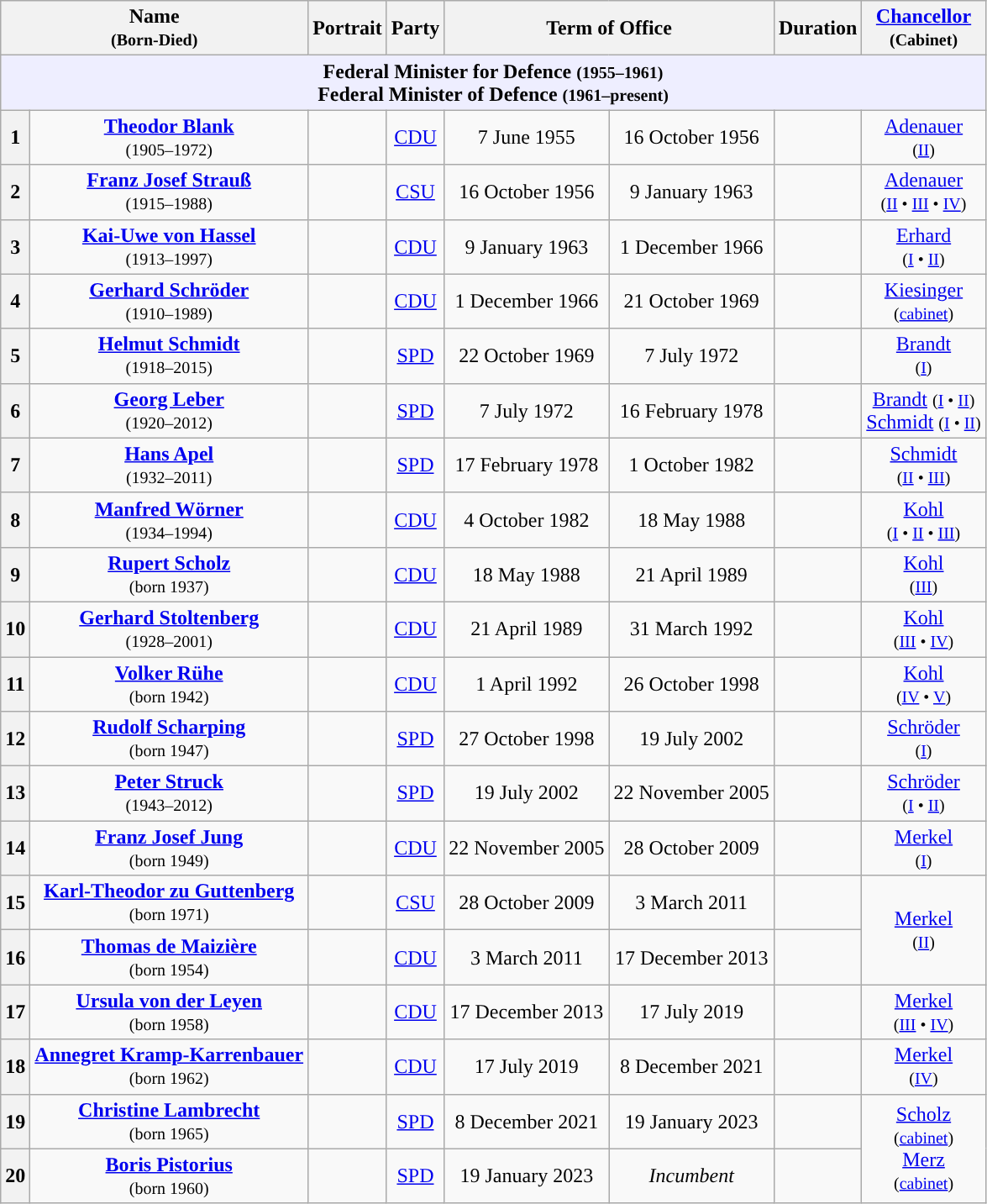<table class="wikitable" style="text-align:center;">
<tr>
<th colspan=2>Name<br><small>(Born-Died)</small></th>
<th>Portrait</th>
<th>Party</th>
<th colspan=2>Term of Office</th>
<th>Duration</th>
<th><a href='#'>Chancellor</a><br><small>(Cabinet)</small></th>
</tr>
<tr>
<th style="background:#EEEEFF" colspan="8">Federal Minister for Defence <small>(1955–1961)</small><br>Federal Minister of Defence <small>(1961–present)</small></th>
</tr>
<tr>
<th style="background:">1</th>
<td><strong><a href='#'>Theodor Blank</a></strong><br><small>(1905–1972)</small></td>
<td></td>
<td><a href='#'>CDU</a></td>
<td>7 June 1955</td>
<td>16 October 1956</td>
<td></td>
<td><a href='#'>Adenauer</a><br><small>(<a href='#'>II</a>)</small></td>
</tr>
<tr>
<th style="background:">2</th>
<td><strong><a href='#'>Franz Josef Strauß</a></strong><br><small>(1915–1988)</small></td>
<td></td>
<td><a href='#'>CSU</a></td>
<td>16 October 1956</td>
<td>9 January 1963</td>
<td></td>
<td><a href='#'>Adenauer</a><br><small>(<a href='#'>II</a> • <a href='#'>III</a> • <a href='#'>IV</a>)</small></td>
</tr>
<tr>
<th style="background:">3</th>
<td><strong><a href='#'>Kai-Uwe von Hassel</a></strong><br><small>(1913–1997)</small></td>
<td></td>
<td><a href='#'>CDU</a></td>
<td>9 January 1963</td>
<td>1 December 1966</td>
<td></td>
<td><a href='#'>Erhard</a><br><small>(<a href='#'>I</a> • <a href='#'>II</a>)</small></td>
</tr>
<tr>
<th style="background:">4</th>
<td><strong><a href='#'>Gerhard Schröder</a></strong><br><small>(1910–1989)</small></td>
<td></td>
<td><a href='#'>CDU</a></td>
<td>1 December 1966</td>
<td>21 October 1969</td>
<td></td>
<td><a href='#'>Kiesinger</a><br><small>(<a href='#'>cabinet</a>)</small></td>
</tr>
<tr>
<th style="background:">5</th>
<td><strong><a href='#'>Helmut Schmidt</a></strong><br><small>(1918–2015)</small></td>
<td></td>
<td><a href='#'>SPD</a></td>
<td>22 October 1969</td>
<td>7 July 1972</td>
<td></td>
<td><a href='#'>Brandt</a><br><small>(<a href='#'>I</a>)</small></td>
</tr>
<tr>
<th style="background:">6</th>
<td><strong><a href='#'>Georg Leber</a></strong><br><small>(1920–2012)</small></td>
<td></td>
<td><a href='#'>SPD</a></td>
<td>7 July 1972</td>
<td>16 February 1978</td>
<td></td>
<td><a href='#'>Brandt</a> <small>(<a href='#'>I</a> • <a href='#'>II</a>)</small><br> <a href='#'>Schmidt</a> <small>(<a href='#'>I</a> • <a href='#'>II</a>)</small></td>
</tr>
<tr>
<th style="background:">7</th>
<td><strong><a href='#'>Hans Apel</a></strong><br><small>(1932–2011)</small></td>
<td></td>
<td><a href='#'>SPD</a></td>
<td>17 February 1978</td>
<td>1 October 1982</td>
<td></td>
<td><a href='#'>Schmidt</a><br><small>(<a href='#'>II</a> • <a href='#'>III</a>)</small></td>
</tr>
<tr>
<th style="background:">8</th>
<td><strong><a href='#'>Manfred Wörner</a></strong><br><small>(1934–1994)</small></td>
<td></td>
<td><a href='#'>CDU</a></td>
<td>4 October 1982</td>
<td>18 May 1988</td>
<td></td>
<td><a href='#'>Kohl</a><br><small>(<a href='#'>I</a> • <a href='#'>II</a> • <a href='#'>III</a>)</small></td>
</tr>
<tr>
<th style="background:">9</th>
<td><strong><a href='#'>Rupert Scholz</a></strong><br><small>(born 1937)</small></td>
<td></td>
<td><a href='#'>CDU</a></td>
<td>18 May 1988</td>
<td>21 April 1989</td>
<td></td>
<td><a href='#'>Kohl</a><br><small>(<a href='#'>III</a>)</small></td>
</tr>
<tr>
<th style="background:">10</th>
<td><strong><a href='#'>Gerhard Stoltenberg</a></strong><br><small>(1928–2001)</small></td>
<td></td>
<td><a href='#'>CDU</a></td>
<td>21 April 1989</td>
<td>31 March 1992</td>
<td></td>
<td><a href='#'>Kohl</a><br><small>(<a href='#'>III</a> • <a href='#'>IV</a>)</small></td>
</tr>
<tr>
<th style="background:">11</th>
<td><strong><a href='#'>Volker Rühe</a></strong><br><small>(born 1942)</small></td>
<td></td>
<td><a href='#'>CDU</a></td>
<td>1 April 1992</td>
<td>26 October 1998</td>
<td></td>
<td><a href='#'>Kohl</a><br><small>(<a href='#'>IV</a> • <a href='#'>V</a>)</small></td>
</tr>
<tr>
<th style="background:">12</th>
<td><strong><a href='#'>Rudolf Scharping</a></strong><br><small>(born 1947)</small></td>
<td></td>
<td><a href='#'>SPD</a></td>
<td>27 October 1998</td>
<td>19 July 2002</td>
<td></td>
<td><a href='#'>Schröder</a><br><small>(<a href='#'>I</a>)</small></td>
</tr>
<tr>
<th style="background:">13</th>
<td><strong><a href='#'>Peter Struck</a></strong><br><small>(1943–2012)</small></td>
<td></td>
<td><a href='#'>SPD</a></td>
<td>19 July 2002</td>
<td>22 November 2005</td>
<td></td>
<td><a href='#'>Schröder</a><br><small>(<a href='#'>I</a> • <a href='#'>II</a>)</small></td>
</tr>
<tr>
<th style="background:">14</th>
<td><strong><a href='#'>Franz Josef Jung</a></strong><br><small>(born 1949)</small></td>
<td></td>
<td><a href='#'>CDU</a></td>
<td>22 November 2005</td>
<td>28 October 2009</td>
<td></td>
<td><a href='#'>Merkel</a><br><small>(<a href='#'>I</a>)</small></td>
</tr>
<tr>
<th style="background:">15</th>
<td><strong><a href='#'>Karl-Theodor zu Guttenberg</a></strong><br><small>(born 1971)</small></td>
<td></td>
<td><a href='#'>CSU</a></td>
<td>28 October 2009</td>
<td>3 March 2011</td>
<td></td>
<td rowspan=2><a href='#'>Merkel</a><br><small>(<a href='#'>II</a>)</small></td>
</tr>
<tr>
<th style="background:">16</th>
<td><strong><a href='#'>Thomas de Maizière</a></strong><br><small>(born 1954)</small></td>
<td></td>
<td><a href='#'>CDU</a></td>
<td>3 March 2011</td>
<td>17 December 2013</td>
<td></td>
</tr>
<tr>
<th style="background:">17</th>
<td><strong><a href='#'>Ursula von der Leyen</a></strong><br><small>(born 1958)</small></td>
<td></td>
<td><a href='#'>CDU</a></td>
<td>17 December 2013</td>
<td>17 July 2019</td>
<td></td>
<td><a href='#'>Merkel</a><br><small>(<a href='#'>III</a> • <a href='#'>IV</a>)</small></td>
</tr>
<tr>
<th style="background:">18</th>
<td><strong><a href='#'>Annegret Kramp-Karrenbauer</a></strong><br><small>(born 1962)</small></td>
<td></td>
<td><a href='#'>CDU</a></td>
<td>17 July 2019</td>
<td>8 December 2021</td>
<td></td>
<td><a href='#'>Merkel</a><br><small>(<a href='#'>IV</a>)</small></td>
</tr>
<tr>
<th style="background:">19</th>
<td><strong><a href='#'>Christine Lambrecht</a></strong><br><small>(born 1965)</small></td>
<td></td>
<td><a href='#'>SPD</a></td>
<td>8 December 2021</td>
<td>19 January 2023</td>
<td></td>
<td rowspan=2><a href='#'>Scholz</a><br><small>(<a href='#'>cabinet</a>)<br></small><a href='#'>Merz</a><br><small>(<a href='#'>cabinet</a>)</small></td>
</tr>
<tr>
<th style="background:">20</th>
<td><strong><a href='#'>Boris Pistorius</a></strong><br><small>(born 1960)</small></td>
<td></td>
<td><a href='#'>SPD</a></td>
<td>19 January 2023</td>
<td><em>Incumbent</em></td>
<td></td>
</tr>
</table>
